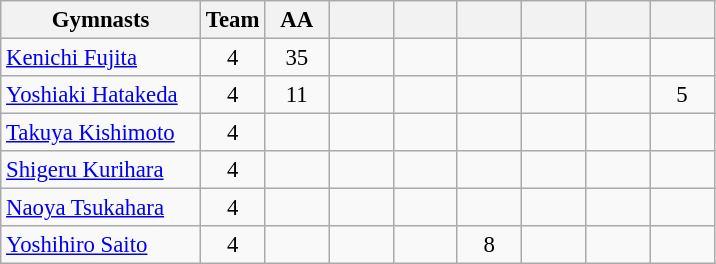<table class="wikitable sortable collapsible autocollapse plainrowheaders" style="text-align:center; font-size:95%;">
<tr>
<th width=28% class=unsortable>Gymnasts</th>
<th width=9% class=unsortable>Team</th>
<th width=9% class=unsortable>AA</th>
<th width=9% class=unsortable></th>
<th width=9% class=unsortable></th>
<th width=9% class=unsortable></th>
<th width=9% class=unsortable></th>
<th width=9% class=unsortable></th>
<th width=9% class=unsortable></th>
</tr>
<tr>
<td align=left><a href='#'>Kenichi Fujita</a></td>
<td>4</td>
<td>35</td>
<td></td>
<td></td>
<td></td>
<td></td>
<td></td>
<td></td>
</tr>
<tr>
<td align=left><a href='#'>Yoshiaki Hatakeda</a></td>
<td>4</td>
<td>11</td>
<td></td>
<td></td>
<td></td>
<td></td>
<td></td>
<td>5</td>
</tr>
<tr>
<td align=left><a href='#'>Takuya Kishimoto</a></td>
<td>4</td>
<td></td>
<td></td>
<td></td>
<td></td>
<td></td>
<td></td>
<td></td>
</tr>
<tr>
<td align=left><a href='#'>Shigeru Kurihara</a></td>
<td>4</td>
<td></td>
<td></td>
<td></td>
<td></td>
<td></td>
<td></td>
<td></td>
</tr>
<tr>
<td align=left><a href='#'>Naoya Tsukahara</a></td>
<td>4</td>
<td></td>
<td></td>
<td></td>
<td></td>
<td></td>
<td></td>
<td></td>
</tr>
<tr>
<td align=left><a href='#'>Yoshihiro Saito</a></td>
<td>4</td>
<td></td>
<td></td>
<td></td>
<td>8</td>
<td></td>
<td></td>
<td></td>
</tr>
</table>
